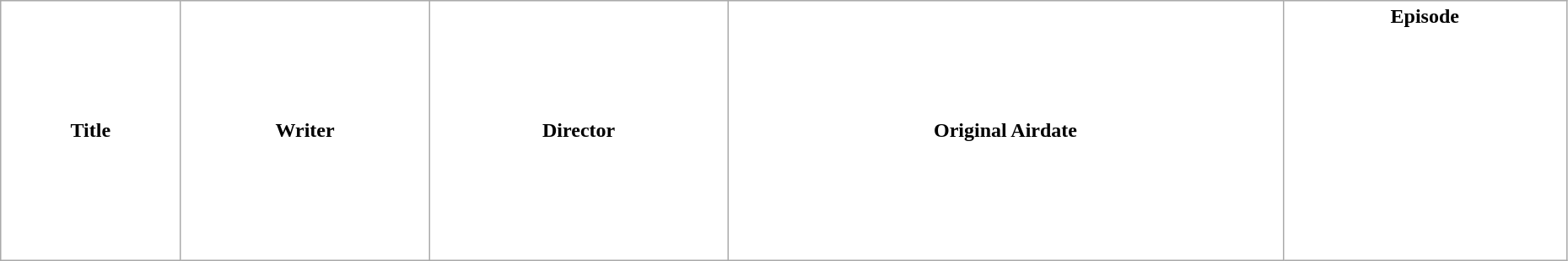<table class="wikitable plainrowheaders" style="width:98%;">
<tr>
<th style="background-color: #FFFFFF;">Title</th>
<th style="background-color: #FFFFFF;">Writer</th>
<th style="background-color: #FFFFFF;">Director</th>
<th style="background-color: #FFFFFF;">Original Airdate</th>
<th style="background-color: #FFFFFF;">Episode<br><br><br><br><br><br><br><br><br><br><br></th>
</tr>
</table>
